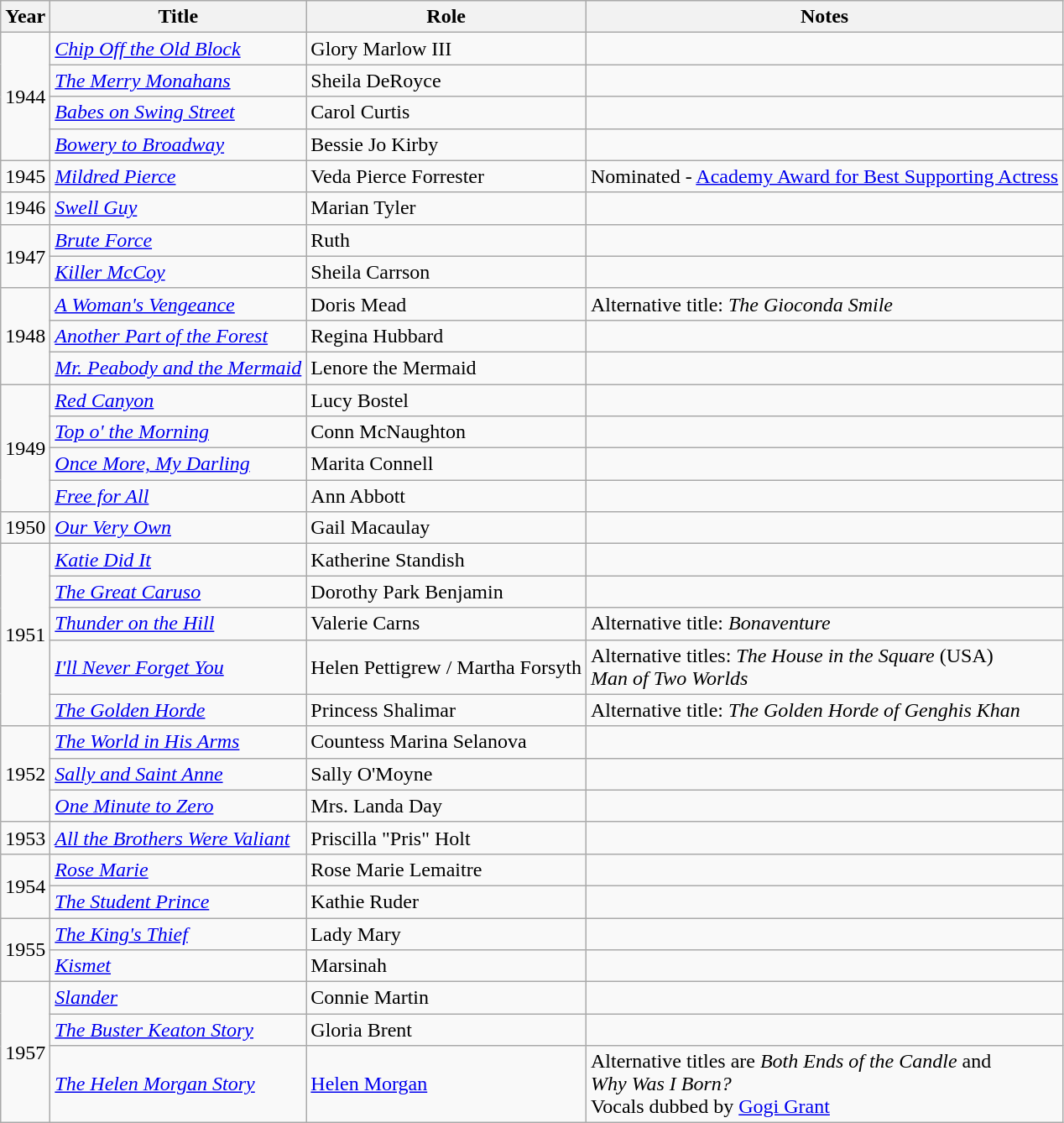<table class="wikitable">
<tr>
<th>Year</th>
<th>Title</th>
<th>Role</th>
<th>Notes</th>
</tr>
<tr>
<td rowspan=4>1944</td>
<td><em><a href='#'>Chip Off the Old Block</a></em></td>
<td>Glory Marlow III</td>
<td></td>
</tr>
<tr>
<td><em><a href='#'>The Merry Monahans</a></em></td>
<td>Sheila DeRoyce</td>
<td></td>
</tr>
<tr>
<td><em><a href='#'>Babes on Swing Street</a></em></td>
<td>Carol Curtis</td>
<td></td>
</tr>
<tr>
<td><em><a href='#'>Bowery to Broadway</a></em></td>
<td>Bessie Jo Kirby</td>
<td></td>
</tr>
<tr>
<td>1945</td>
<td><em><a href='#'>Mildred Pierce</a></em></td>
<td>Veda Pierce Forrester</td>
<td>Nominated - <a href='#'>Academy Award for Best Supporting Actress</a></td>
</tr>
<tr>
<td>1946</td>
<td><em><a href='#'>Swell Guy</a></em></td>
<td>Marian Tyler</td>
<td></td>
</tr>
<tr>
<td rowspan=2>1947</td>
<td><em><a href='#'>Brute Force</a></em></td>
<td>Ruth</td>
<td></td>
</tr>
<tr>
<td><em><a href='#'>Killer McCoy</a></em></td>
<td>Sheila Carrson</td>
<td></td>
</tr>
<tr>
<td rowspan=3>1948</td>
<td><em><a href='#'>A Woman's Vengeance</a></em></td>
<td>Doris Mead</td>
<td>Alternative title: <em>The Gioconda Smile</em></td>
</tr>
<tr>
<td><em><a href='#'>Another Part of the Forest</a></em></td>
<td>Regina Hubbard</td>
<td></td>
</tr>
<tr>
<td><em><a href='#'>Mr. Peabody and the Mermaid</a></em></td>
<td>Lenore the Mermaid</td>
<td></td>
</tr>
<tr>
<td rowspan=4>1949</td>
<td><em><a href='#'>Red Canyon</a></em></td>
<td>Lucy Bostel</td>
<td></td>
</tr>
<tr>
<td><em><a href='#'>Top o' the Morning</a></em></td>
<td>Conn McNaughton</td>
<td></td>
</tr>
<tr>
<td><em><a href='#'>Once More, My Darling</a></em></td>
<td>Marita Connell</td>
<td></td>
</tr>
<tr>
<td><em><a href='#'>Free for All</a></em></td>
<td>Ann Abbott</td>
<td></td>
</tr>
<tr>
<td>1950</td>
<td><em><a href='#'>Our Very Own</a></em></td>
<td>Gail Macaulay</td>
<td></td>
</tr>
<tr>
<td rowspan=5>1951</td>
<td><em><a href='#'>Katie Did It</a></em></td>
<td>Katherine Standish</td>
<td></td>
</tr>
<tr>
<td><em><a href='#'>The Great Caruso</a></em></td>
<td>Dorothy Park Benjamin</td>
<td></td>
</tr>
<tr>
<td><em><a href='#'>Thunder on the Hill</a></em></td>
<td>Valerie Carns</td>
<td>Alternative title: <em>Bonaventure</em></td>
</tr>
<tr>
<td><em><a href='#'>I'll Never Forget You</a></em></td>
<td>Helen Pettigrew / Martha Forsyth</td>
<td>Alternative titles: <em>The House in the Square</em> (USA) <br><em>Man of Two Worlds</em></td>
</tr>
<tr>
<td><em><a href='#'>The Golden Horde</a></em></td>
<td>Princess Shalimar</td>
<td>Alternative title: <em>The Golden Horde of Genghis Khan</em></td>
</tr>
<tr>
<td rowspan=3>1952</td>
<td><em><a href='#'>The World in His Arms</a></em></td>
<td>Countess Marina Selanova</td>
<td></td>
</tr>
<tr>
<td><em><a href='#'>Sally and Saint Anne</a></em></td>
<td>Sally O'Moyne</td>
<td></td>
</tr>
<tr>
<td><em><a href='#'>One Minute to Zero</a></em></td>
<td>Mrs. Landa Day</td>
<td></td>
</tr>
<tr>
<td>1953</td>
<td><em><a href='#'>All the Brothers Were Valiant</a></em></td>
<td>Priscilla "Pris" Holt</td>
<td></td>
</tr>
<tr>
<td rowspan=2>1954</td>
<td><em><a href='#'>Rose Marie</a></em></td>
<td>Rose Marie Lemaitre</td>
<td></td>
</tr>
<tr>
<td><em><a href='#'>The Student Prince</a></em></td>
<td>Kathie Ruder</td>
<td></td>
</tr>
<tr>
<td rowspan=2>1955</td>
<td><em><a href='#'>The King's Thief</a></em></td>
<td>Lady Mary</td>
<td></td>
</tr>
<tr>
<td><em><a href='#'>Kismet</a></em></td>
<td>Marsinah</td>
<td></td>
</tr>
<tr>
<td rowspan=3>1957</td>
<td><em><a href='#'>Slander</a></em></td>
<td>Connie Martin</td>
<td></td>
</tr>
<tr>
<td><em><a href='#'>The Buster Keaton Story</a></em></td>
<td>Gloria Brent</td>
<td></td>
</tr>
<tr>
<td><em><a href='#'>The Helen Morgan Story</a></em></td>
<td><a href='#'>Helen Morgan</a></td>
<td>Alternative titles are <em>Both Ends of the Candle</em> and <br><em>Why Was I Born?</em><br>Vocals dubbed by <a href='#'>Gogi Grant</a></td>
</tr>
</table>
